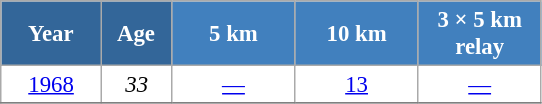<table class="wikitable" style="font-size:95%; text-align:center; border:grey solid 1px; border-collapse:collapse; background:#ffffff;">
<tr>
<th style="background-color:#369; color:white; width:60px;"> Year </th>
<th style="background-color:#369; color:white; width:40px;"> Age </th>
<th style="background-color:#4180be; color:white; width:75px;"> 5 km </th>
<th style="background-color:#4180be; color:white; width:75px;"> 10 km </th>
<th style="background-color:#4180be; color:white; width:75px;"> 3 × 5 km <br> relay </th>
</tr>
<tr>
<td><a href='#'>1968</a></td>
<td><em>33</em></td>
<td><a href='#'>—</a></td>
<td><a href='#'>13</a></td>
<td><a href='#'>—</a></td>
</tr>
<tr>
</tr>
</table>
